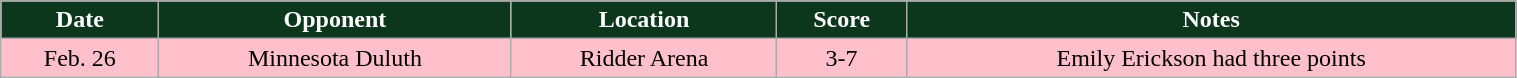<table class="wikitable" width="80%">
<tr align="center"  style="background:#0C371D;color:#FFFFFF;">
<td><strong>Date</strong></td>
<td><strong>Opponent</strong></td>
<td><strong>Location</strong></td>
<td><strong>Score</strong></td>
<td><strong>Notes</strong></td>
</tr>
<tr align="center" bgcolor="pink">
<td>Feb. 26</td>
<td>Minnesota Duluth</td>
<td>Ridder Arena</td>
<td>3-7</td>
<td>Emily Erickson had three points</td>
</tr>
</table>
